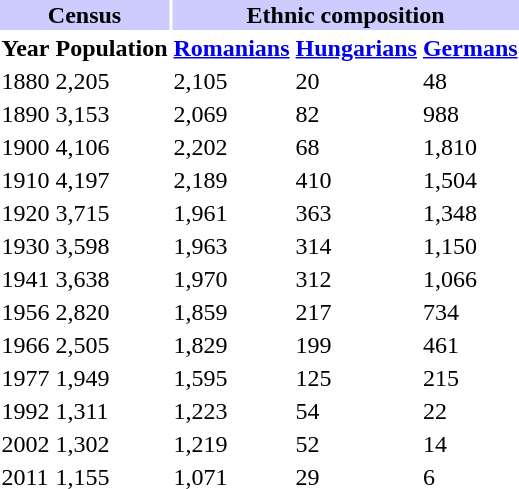<table class="toccolours">
<tr>
<th align="center" colspan="2" style="background:#ccccff;">Census</th>
<th align="center" colspan="3" style="background:#ccccff;">Ethnic composition</th>
</tr>
<tr>
<th>Year</th>
<th>Population</th>
<th><a href='#'>Romanians</a></th>
<th><a href='#'>Hungarians</a></th>
<th><a href='#'>Germans</a></th>
</tr>
<tr>
<td>1880</td>
<td>2,205</td>
<td>2,105</td>
<td>20</td>
<td>48</td>
</tr>
<tr>
<td>1890</td>
<td>3,153</td>
<td>2,069</td>
<td>82</td>
<td>988</td>
</tr>
<tr>
<td>1900</td>
<td>4,106</td>
<td>2,202</td>
<td>68</td>
<td>1,810</td>
</tr>
<tr>
<td>1910</td>
<td>4,197</td>
<td>2,189</td>
<td>410</td>
<td>1,504</td>
</tr>
<tr>
<td>1920</td>
<td>3,715</td>
<td>1,961</td>
<td>363</td>
<td>1,348</td>
</tr>
<tr>
<td>1930</td>
<td>3,598</td>
<td>1,963</td>
<td>314</td>
<td>1,150</td>
</tr>
<tr>
<td>1941</td>
<td>3,638</td>
<td>1,970</td>
<td>312</td>
<td>1,066</td>
</tr>
<tr>
<td>1956</td>
<td>2,820</td>
<td>1,859</td>
<td>217</td>
<td>734</td>
</tr>
<tr>
<td>1966</td>
<td>2,505</td>
<td>1,829</td>
<td>199</td>
<td>461</td>
</tr>
<tr>
<td>1977</td>
<td>1,949</td>
<td>1,595</td>
<td>125</td>
<td>215</td>
</tr>
<tr>
<td>1992</td>
<td>1,311</td>
<td>1,223</td>
<td>54</td>
<td>22</td>
</tr>
<tr>
<td>2002</td>
<td>1,302</td>
<td>1,219</td>
<td>52</td>
<td>14</td>
</tr>
<tr>
<td>2011</td>
<td>1,155</td>
<td>1,071</td>
<td>29</td>
<td>6</td>
</tr>
</table>
